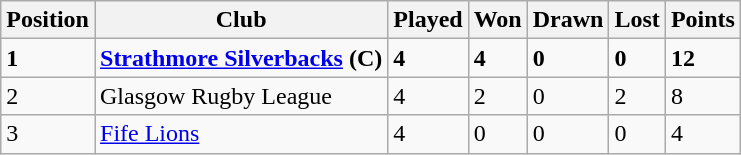<table class="wikitable">
<tr>
<th>Position</th>
<th>Club</th>
<th>Played</th>
<th>Won</th>
<th>Drawn</th>
<th>Lost</th>
<th>Points</th>
</tr>
<tr>
<td><strong>1</strong></td>
<td><strong><a href='#'>Strathmore Silverbacks</a> (C)</strong></td>
<td><strong>4</strong></td>
<td><strong>4</strong></td>
<td><strong>0</strong></td>
<td><strong>0</strong></td>
<td><strong>12</strong></td>
</tr>
<tr>
<td>2</td>
<td>Glasgow Rugby League</td>
<td>4</td>
<td>2</td>
<td>0</td>
<td>2</td>
<td>8</td>
</tr>
<tr>
<td>3</td>
<td><a href='#'>Fife Lions</a></td>
<td>4</td>
<td>0</td>
<td>0</td>
<td>0</td>
<td>4</td>
</tr>
</table>
